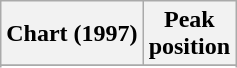<table class="wikitable sortable plainrowheaders" style="text-align:center">
<tr>
<th scope="col">Chart (1997)</th>
<th scope="col">Peak<br>position</th>
</tr>
<tr>
</tr>
<tr>
</tr>
</table>
